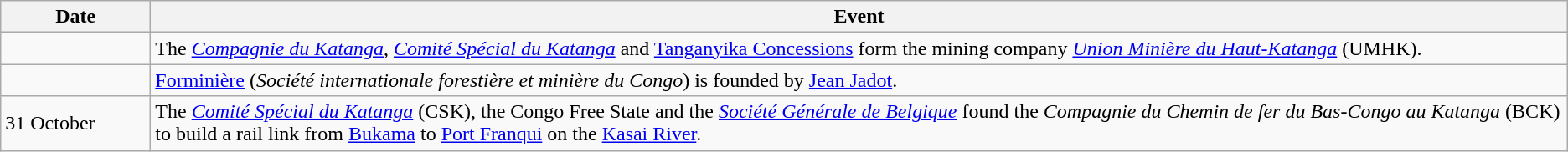<table class=wikitable>
<tr>
<th style="width:7em">Date</th>
<th>Event</th>
</tr>
<tr>
<td></td>
<td>The <em><a href='#'>Compagnie du Katanga</a></em>, <em><a href='#'>Comité Spécial du Katanga</a></em> and <a href='#'>Tanganyika Concessions</a> form the mining company <em><a href='#'>Union Minière du Haut-Katanga</a></em> (UMHK).</td>
</tr>
<tr>
<td></td>
<td><a href='#'>Forminière</a> (<em>Société internationale forestière et minière du Congo</em>) is founded by <a href='#'>Jean Jadot</a>.</td>
</tr>
<tr>
<td>31 October</td>
<td>The <em><a href='#'>Comité Spécial du Katanga</a></em> (CSK), the Congo Free State and the <em><a href='#'>Société Générale de Belgique</a></em> found the <em>Compagnie du Chemin de fer du Bas-Congo au Katanga</em> (BCK) to build a rail link from <a href='#'>Bukama</a> to <a href='#'>Port Franqui</a> on the <a href='#'>Kasai River</a>.</td>
</tr>
</table>
